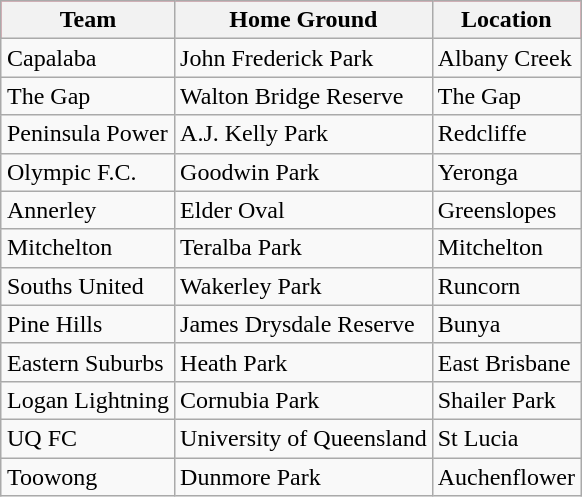<table style="margin:auto;"  class="wikitable">
<tr style="background:#f03;">
<th>Team</th>
<th>Home Ground</th>
<th>Location</th>
</tr>
<tr>
<td>Capalaba</td>
<td>John Frederick Park</td>
<td>Albany Creek</td>
</tr>
<tr>
<td>The Gap</td>
<td>Walton Bridge Reserve</td>
<td>The Gap</td>
</tr>
<tr>
<td>Peninsula Power</td>
<td>A.J. Kelly Park</td>
<td>Redcliffe</td>
</tr>
<tr>
<td>Olympic F.C.</td>
<td>Goodwin Park</td>
<td>Yeronga</td>
</tr>
<tr>
<td>Annerley</td>
<td>Elder Oval</td>
<td>Greenslopes</td>
</tr>
<tr>
<td>Mitchelton</td>
<td>Teralba Park</td>
<td>Mitchelton</td>
</tr>
<tr>
<td>Souths United</td>
<td>Wakerley Park</td>
<td>Runcorn</td>
</tr>
<tr>
<td>Pine Hills</td>
<td>James Drysdale Reserve</td>
<td>Bunya</td>
</tr>
<tr>
<td>Eastern Suburbs</td>
<td>Heath Park</td>
<td>East Brisbane</td>
</tr>
<tr>
<td>Logan Lightning</td>
<td>Cornubia Park</td>
<td>Shailer Park</td>
</tr>
<tr>
<td>UQ FC</td>
<td>University of Queensland</td>
<td>St Lucia</td>
</tr>
<tr>
<td>Toowong</td>
<td>Dunmore Park</td>
<td>Auchenflower</td>
</tr>
</table>
